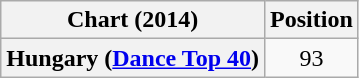<table class="wikitable plainrowheaders" style="text-align:center;">
<tr>
<th scope="col">Chart (2014)</th>
<th>Position</th>
</tr>
<tr>
<th scope="row">Hungary (<a href='#'>Dance Top 40</a>)</th>
<td style="text-align:center;">93</td>
</tr>
</table>
